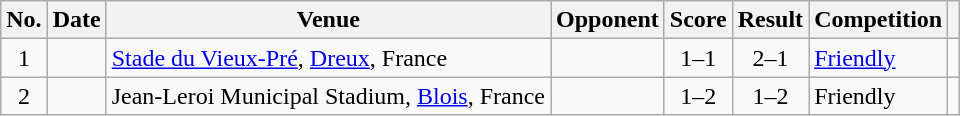<table class="wikitable sortable">
<tr>
<th scope="col">No.</th>
<th scope="col">Date</th>
<th scope="col">Venue</th>
<th scope="col">Opponent</th>
<th scope="col">Score</th>
<th scope="col">Result</th>
<th scope="col">Competition</th>
<th scope="col" class="unsortable"></th>
</tr>
<tr>
<td style="text-align:center">1</td>
<td></td>
<td><a href='#'>Stade du Vieux-Pré</a>, <a href='#'>Dreux</a>, France</td>
<td></td>
<td style="text-align:center">1–1</td>
<td style="text-align:center">2–1</td>
<td><a href='#'>Friendly</a></td>
<td></td>
</tr>
<tr>
<td style="text-align:center">2</td>
<td></td>
<td>Jean-Leroi Municipal Stadium, <a href='#'>Blois</a>, France</td>
<td></td>
<td style="text-align:center">1–2</td>
<td style="text-align:center">1–2</td>
<td>Friendly</td>
<td></td>
</tr>
</table>
